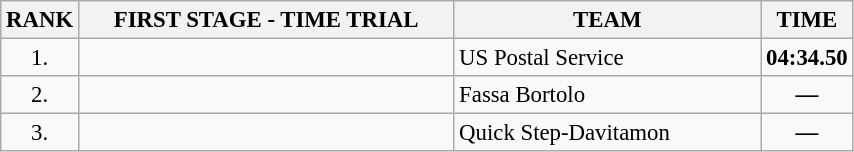<table class="wikitable" style="font-size:95%;">
<tr>
<th>RANK</th>
<th align="left" style="width: 16em">FIRST STAGE - TIME TRIAL</th>
<th align="left" style="width: 13em">TEAM</th>
<th>TIME</th>
</tr>
<tr>
<td align="center">1.</td>
<td></td>
<td>US Postal Service</td>
<td align="center"><strong>04:34.50</strong></td>
</tr>
<tr>
<td align="center">2.</td>
<td></td>
<td>Fassa Bortolo</td>
<td align="center"><strong>—</strong></td>
</tr>
<tr>
<td align="center">3.</td>
<td></td>
<td>Quick Step-Davitamon</td>
<td align="center"><strong>—</strong></td>
</tr>
</table>
